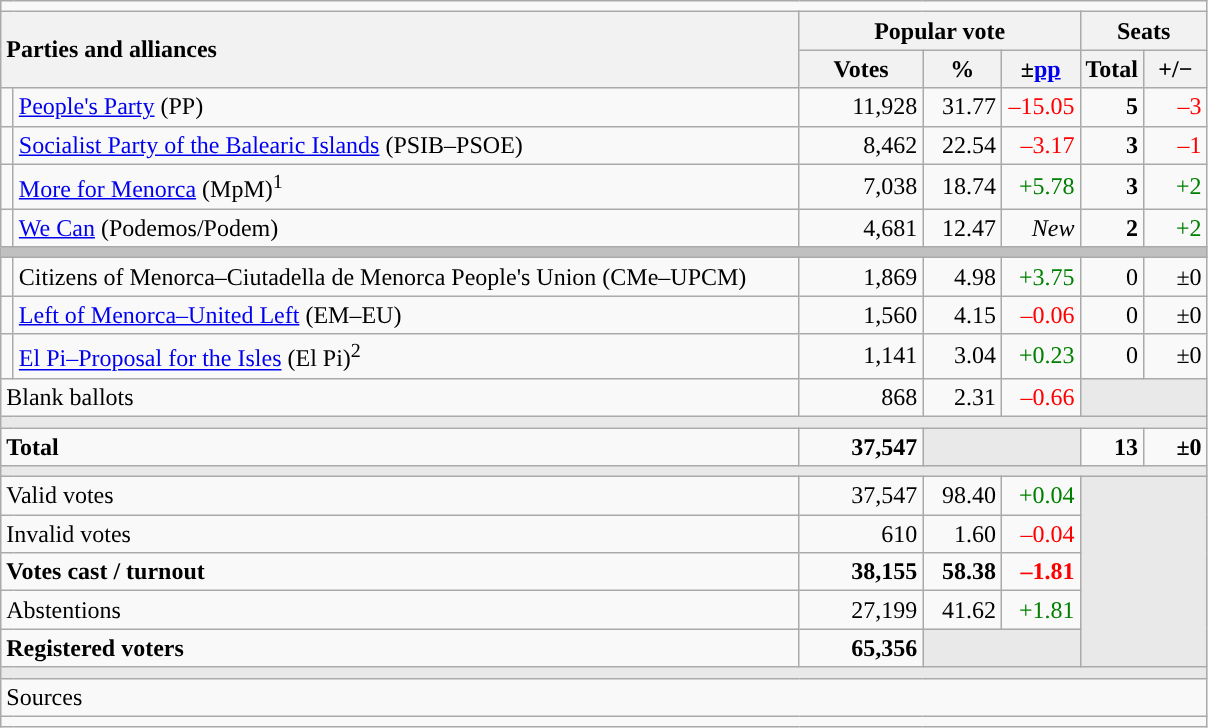<table class="wikitable" style="text-align:right;">
<tr>
<td colspan="7"></td>
</tr>
<tr>
<th style="text-align:left;" rowspan="2" colspan="2" width="525">Parties and alliances</th>
<th colspan="3">Popular vote</th>
<th colspan="2">Seats</th>
</tr>
<tr>
<th width="75">Votes</th>
<th width="45">%</th>
<th width="45">±<a href='#'>pp</a></th>
<th width="35">Total</th>
<th width="35">+/−</th>
</tr>
<tr>
<td width="1" style="color:inherit;background:"></td>
<td align="left"><a href='#'>People's Party</a> (PP)</td>
<td>11,928</td>
<td>31.77</td>
<td style="color:red;">–15.05</td>
<td><strong>5</strong></td>
<td style="color:red;">–3</td>
</tr>
<tr>
<td style="color:inherit;background:"></td>
<td align="left"><a href='#'>Socialist Party of the Balearic Islands</a> (PSIB–PSOE)</td>
<td>8,462</td>
<td>22.54</td>
<td style="color:red;">–3.17</td>
<td><strong>3</strong></td>
<td style="color:red;">–1</td>
</tr>
<tr>
<td style="color:inherit;background:"></td>
<td align="left"><a href='#'>More for Menorca</a> (MpM)<sup>1</sup></td>
<td>7,038</td>
<td>18.74</td>
<td style="color:green;">+5.78</td>
<td><strong>3</strong></td>
<td style="color:green;">+2</td>
</tr>
<tr>
<td style="color:inherit;background:"></td>
<td align="left"><a href='#'>We Can</a> (Podemos/Podem)</td>
<td>4,681</td>
<td>12.47</td>
<td><em>New</em></td>
<td><strong>2</strong></td>
<td style="color:green;">+2</td>
</tr>
<tr>
<td colspan="7" bgcolor="#C0C0C0"></td>
</tr>
<tr>
<td style="color:inherit;background:"></td>
<td align="left">Citizens of Menorca–Ciutadella de Menorca People's Union (CMe–UPCM)</td>
<td>1,869</td>
<td>4.98</td>
<td style="color:green;">+3.75</td>
<td>0</td>
<td>±0</td>
</tr>
<tr>
<td style="color:inherit;background:"></td>
<td align="left"><a href='#'>Left of Menorca–United Left</a> (EM–EU)</td>
<td>1,560</td>
<td>4.15</td>
<td style="color:red;">–0.06</td>
<td>0</td>
<td>±0</td>
</tr>
<tr>
<td style="color:inherit;background:"></td>
<td align="left"><a href='#'>El Pi–Proposal for the Isles</a> (El Pi)<sup>2</sup></td>
<td>1,141</td>
<td>3.04</td>
<td style="color:green;">+0.23</td>
<td>0</td>
<td>±0</td>
</tr>
<tr>
<td align="left" colspan="2">Blank ballots</td>
<td>868</td>
<td>2.31</td>
<td style="color:red;">–0.66</td>
<td bgcolor="#E9E9E9" colspan="2"></td>
</tr>
<tr>
<td colspan="7" bgcolor="#E9E9E9"></td>
</tr>
<tr style="font-weight:bold;">
<td align="left" colspan="2">Total</td>
<td>37,547</td>
<td bgcolor="#E9E9E9" colspan="2"></td>
<td>13</td>
<td>±0</td>
</tr>
<tr>
<td colspan="7" bgcolor="#E9E9E9"></td>
</tr>
<tr>
<td align="left" colspan="2">Valid votes</td>
<td>37,547</td>
<td>98.40</td>
<td style="color:green;">+0.04</td>
<td bgcolor="#E9E9E9" colspan="2" rowspan="5"></td>
</tr>
<tr>
<td align="left" colspan="2">Invalid votes</td>
<td>610</td>
<td>1.60</td>
<td style="color:red;">–0.04</td>
</tr>
<tr style="font-weight:bold;">
<td align="left" colspan="2">Votes cast / turnout</td>
<td>38,155</td>
<td>58.38</td>
<td style="color:red;">–1.81</td>
</tr>
<tr>
<td align="left" colspan="2">Abstentions</td>
<td>27,199</td>
<td>41.62</td>
<td style="color:green;">+1.81</td>
</tr>
<tr style="font-weight:bold;">
<td align="left" colspan="2">Registered voters</td>
<td>65,356</td>
<td bgcolor="#E9E9E9" colspan="2"></td>
</tr>
<tr>
<td colspan="7" bgcolor="#E9E9E9"></td>
</tr>
<tr>
<td align="left" colspan="7">Sources</td>
</tr>
<tr>
<td colspan="7" style="text-align:left; max-width:790px;"></td>
</tr>
</table>
